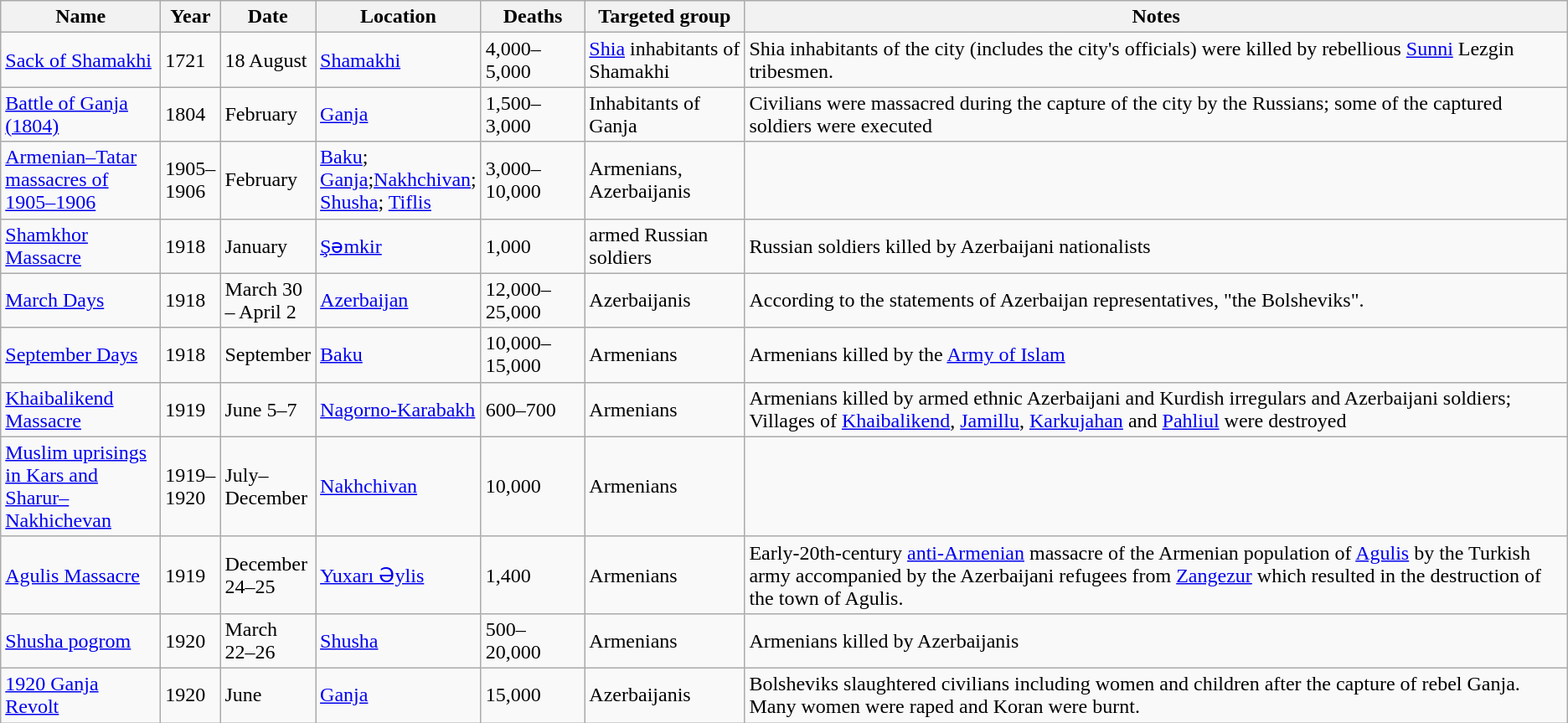<table class="sortable wikitable">
<tr>
<th style="width:120px;">Name</th>
<th style="width:30px;">Year</th>
<th style="width:65px;">Date</th>
<th style="width:120px;">Location</th>
<th style="width:75px;">Deaths</th>
<th style="width:120px;">Targeted group</th>
<th class="unsortable">Notes</th>
</tr>
<tr>
<td><a href='#'>Sack of Shamakhi</a></td>
<td>1721</td>
<td>18 August</td>
<td><a href='#'>Shamakhi</a></td>
<td>4,000–5,000</td>
<td><a href='#'>Shia</a> inhabitants of Shamakhi</td>
<td>Shia inhabitants of the city (includes the city's officials) were killed by rebellious <a href='#'>Sunni</a> Lezgin tribesmen.</td>
</tr>
<tr>
<td><a href='#'>Battle of Ganja (1804)</a></td>
<td>1804</td>
<td>February</td>
<td><a href='#'>Ganja</a></td>
<td>1,500–3,000</td>
<td>Inhabitants of Ganja</td>
<td>Civilians were massacred during the capture of the city by the Russians; some of the captured soldiers were executed</td>
</tr>
<tr>
<td><a href='#'>Armenian–Tatar massacres of 1905–1906</a></td>
<td>1905–1906</td>
<td>February</td>
<td><a href='#'>Baku</a>; <a href='#'>Ganja</a>;<a href='#'>Nakhchivan</a>; <a href='#'>Shusha</a>; <a href='#'>Tiflis</a></td>
<td>3,000–10,000</td>
<td>Armenians, Azerbaijanis</td>
<td></td>
</tr>
<tr>
<td><a href='#'>Shamkhor Massacre</a></td>
<td>1918</td>
<td>January</td>
<td><a href='#'>Şəmkir</a></td>
<td>1,000</td>
<td>armed Russian soldiers</td>
<td>Russian soldiers killed by Azerbaijani nationalists</td>
</tr>
<tr>
<td><a href='#'>March Days</a></td>
<td>1918</td>
<td>March 30 – April 2</td>
<td><a href='#'>Azerbaijan</a></td>
<td>12,000–25,000</td>
<td>Azerbaijanis</td>
<td Azerbaijanis killed by Russian Bolsheviks>According to the statements of Azerbaijan representatives, "the Bolsheviks".</td>
</tr>
<tr>
<td><a href='#'>September Days</a></td>
<td>1918</td>
<td>September</td>
<td><a href='#'>Baku</a></td>
<td>10,000–15,000</td>
<td>Armenians</td>
<td>Armenians killed by the <a href='#'>Army of Islam</a></td>
</tr>
<tr>
<td><a href='#'>Khaibalikend Massacre</a></td>
<td>1919</td>
<td>June 5–7</td>
<td><a href='#'>Nagorno-Karabakh</a></td>
<td>600–700</td>
<td>Armenians</td>
<td>Armenians killed by armed ethnic Azerbaijani and Kurdish irregulars and Azerbaijani soldiers; Villages of <a href='#'>Khaibalikend</a>, <a href='#'>Jamillu</a>, <a href='#'>Karkujahan</a> and <a href='#'>Pahliul</a> were destroyed</td>
</tr>
<tr>
<td><a href='#'>Muslim uprisings in Kars and Sharur–Nakhichevan</a></td>
<td>1919–1920</td>
<td>July–December</td>
<td><a href='#'>Nakhchivan</a></td>
<td>10,000</td>
<td>Armenians</td>
<td></td>
</tr>
<tr>
<td><a href='#'>Agulis Massacre</a></td>
<td>1919</td>
<td>December 24–25</td>
<td><a href='#'>Yuxarı Əylis</a></td>
<td>1,400</td>
<td>Armenians</td>
<td>Early-20th-century <a href='#'>anti-Armenian</a> massacre of the Armenian population of <a href='#'>Agulis</a> by the Turkish army accompanied by the Azerbaijani refugees from <a href='#'>Zangezur</a> which resulted in the destruction of the town of Agulis.</td>
</tr>
<tr>
<td><a href='#'>Shusha pogrom</a></td>
<td>1920</td>
<td>March 22–26</td>
<td><a href='#'>Shusha</a></td>
<td>500–20,000</td>
<td>Armenians</td>
<td>Armenians killed by Azerbaijanis</td>
</tr>
<tr>
<td><a href='#'>1920 Ganja Revolt</a></td>
<td>1920</td>
<td>June</td>
<td><a href='#'>Ganja</a></td>
<td>15,000</td>
<td>Azerbaijanis</td>
<td>Bolsheviks slaughtered civilians including women and children after the capture of rebel Ganja. Many women were raped and Koran were burnt.</td>
</tr>
</table>
